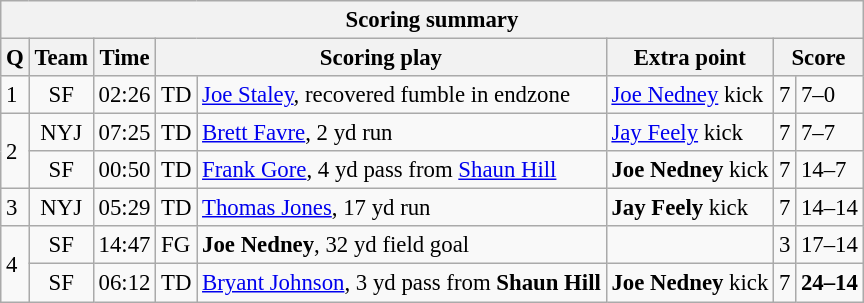<table class="wikitable" style="font-size: 95%;">
<tr>
<th colspan=8>Scoring summary</th>
</tr>
<tr>
<th>Q</th>
<th>Team</th>
<th>Time</th>
<th colspan=2>Scoring play</th>
<th>Extra point</th>
<th colspan=2>Score</th>
</tr>
<tr>
<td>1</td>
<td align=center>SF</td>
<td align=right>02:26</td>
<td>TD</td>
<td><a href='#'>Joe Staley</a>, recovered fumble in endzone</td>
<td><a href='#'>Joe Nedney</a> kick</td>
<td>7</td>
<td>7–0</td>
</tr>
<tr>
<td rowspan="2">2</td>
<td align=center>NYJ</td>
<td align=right>07:25</td>
<td>TD</td>
<td><a href='#'>Brett Favre</a>, 2 yd run</td>
<td><a href='#'>Jay Feely</a> kick</td>
<td>7</td>
<td>7–7</td>
</tr>
<tr>
<td align=center>SF</td>
<td align=right>00:50</td>
<td>TD</td>
<td><a href='#'>Frank Gore</a>, 4 yd pass from <a href='#'>Shaun Hill</a></td>
<td><strong>Joe Nedney</strong> kick</td>
<td>7</td>
<td>14–7</td>
</tr>
<tr>
<td>3</td>
<td align=center>NYJ</td>
<td align=right>05:29</td>
<td>TD</td>
<td><a href='#'>Thomas Jones</a>, 17 yd run</td>
<td><strong>Jay Feely</strong> kick</td>
<td>7</td>
<td>14–14</td>
</tr>
<tr>
<td rowspan="2">4</td>
<td align=center>SF</td>
<td align=right>14:47</td>
<td>FG</td>
<td><strong>Joe Nedney</strong>, 32 yd field goal</td>
<td></td>
<td>3</td>
<td>17–14</td>
</tr>
<tr>
<td align=center>SF</td>
<td align=right>06:12</td>
<td>TD</td>
<td><a href='#'>Bryant Johnson</a>, 3 yd pass from <strong>Shaun Hill</strong></td>
<td><strong>Joe Nedney</strong> kick</td>
<td>7</td>
<td><strong>24–14</strong></td>
</tr>
</table>
